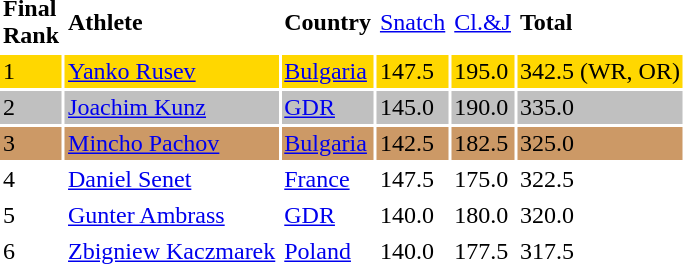<table border="0" Cellpadding="2">
<tr>
<td><strong>Final <br> Rank</strong></td>
<td><strong>Athlete</strong></td>
<td><strong>Country</strong></td>
<td><a href='#'>Snatch</a></td>
<td><a href='#'>Cl.&J</a></td>
<td><strong>Total</strong></td>
</tr>
<tr bgcolor="gold">
<td>1</td>
<td><a href='#'>Yanko Rusev</a></td>
<td><a href='#'>Bulgaria</a></td>
<td>147.5</td>
<td>195.0</td>
<td>342.5 (WR, OR)</td>
</tr>
<tr bgcolor="silver">
<td>2</td>
<td><a href='#'>Joachim Kunz</a></td>
<td><a href='#'>GDR</a></td>
<td>145.0</td>
<td>190.0</td>
<td>335.0</td>
</tr>
<tr bgcolor="cc9966">
<td>3</td>
<td><a href='#'>Mincho Pachov</a></td>
<td><a href='#'>Bulgaria</a></td>
<td>142.5</td>
<td>182.5</td>
<td>325.0</td>
</tr>
<tr>
<td>4</td>
<td><a href='#'>Daniel Senet</a></td>
<td><a href='#'>France</a></td>
<td>147.5</td>
<td>175.0</td>
<td>322.5</td>
</tr>
<tr>
<td>5</td>
<td><a href='#'>Gunter Ambrass</a></td>
<td><a href='#'>GDR</a></td>
<td>140.0</td>
<td>180.0</td>
<td>320.0</td>
</tr>
<tr>
<td>6</td>
<td><a href='#'>Zbigniew Kaczmarek</a></td>
<td><a href='#'>Poland</a></td>
<td>140.0</td>
<td>177.5</td>
<td>317.5</td>
</tr>
</table>
